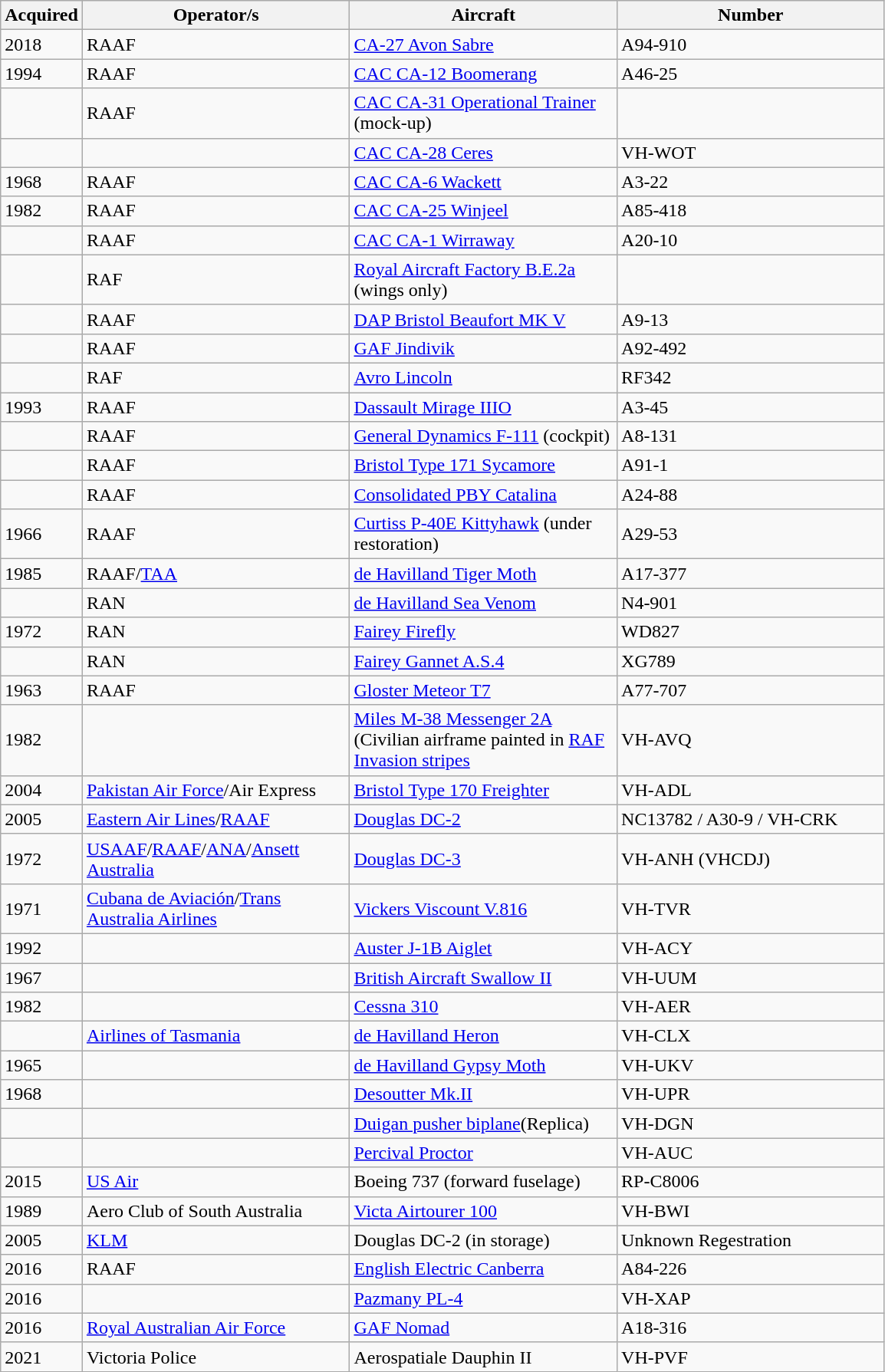<table class="wikitable">
<tr>
<th width="50">Acquired</th>
<th width="225">Operator/s</th>
<th width="225">Aircraft</th>
<th width="225">Number</th>
</tr>
<tr>
<td>2018</td>
<td>RAAF</td>
<td><a href='#'>CA-27 Avon Sabre</a></td>
<td>A94-910</td>
</tr>
<tr>
<td>1994</td>
<td>RAAF</td>
<td><a href='#'>CAC CA-12 Boomerang</a></td>
<td>A46-25</td>
</tr>
<tr>
<td></td>
<td>RAAF</td>
<td><a href='#'>CAC CA-31 Operational Trainer</a> (mock-up)</td>
<td></td>
</tr>
<tr>
<td></td>
<td></td>
<td><a href='#'>CAC CA-28 Ceres</a></td>
<td>VH-WOT</td>
</tr>
<tr>
<td>1968</td>
<td>RAAF</td>
<td><a href='#'>CAC CA-6 Wackett</a></td>
<td>A3-22</td>
</tr>
<tr>
<td>1982</td>
<td>RAAF</td>
<td><a href='#'>CAC CA-25 Winjeel</a></td>
<td>A85-418</td>
</tr>
<tr>
<td></td>
<td>RAAF</td>
<td><a href='#'>CAC CA-1 Wirraway</a></td>
<td>A20-10</td>
</tr>
<tr>
<td></td>
<td>RAF</td>
<td><a href='#'>Royal Aircraft Factory B.E.2a</a> (wings only)</td>
<td></td>
</tr>
<tr>
<td></td>
<td>RAAF</td>
<td><a href='#'>DAP Bristol Beaufort MK V</a></td>
<td>A9-13</td>
</tr>
<tr>
<td></td>
<td>RAAF</td>
<td><a href='#'>GAF Jindivik</a></td>
<td>A92-492</td>
</tr>
<tr>
<td></td>
<td>RAF</td>
<td><a href='#'>Avro Lincoln</a></td>
<td>RF342</td>
</tr>
<tr>
<td>1993</td>
<td>RAAF</td>
<td><a href='#'>Dassault Mirage IIIO</a></td>
<td>A3-45</td>
</tr>
<tr>
<td></td>
<td>RAAF</td>
<td><a href='#'>General Dynamics F-111</a> (cockpit)</td>
<td>A8-131</td>
</tr>
<tr>
<td></td>
<td>RAAF</td>
<td><a href='#'>Bristol Type 171 Sycamore</a></td>
<td>A91-1</td>
</tr>
<tr>
<td></td>
<td>RAAF</td>
<td><a href='#'>Consolidated PBY Catalina</a></td>
<td>A24-88</td>
</tr>
<tr>
<td>1966</td>
<td>RAAF</td>
<td><a href='#'>Curtiss P-40E Kittyhawk</a> (under restoration)</td>
<td>A29-53</td>
</tr>
<tr>
<td>1985</td>
<td>RAAF/<a href='#'>TAA</a></td>
<td><a href='#'>de Havilland Tiger Moth</a></td>
<td>A17-377</td>
</tr>
<tr>
<td></td>
<td>RAN</td>
<td><a href='#'>de Havilland Sea Venom</a></td>
<td>N4-901</td>
</tr>
<tr>
<td>1972</td>
<td>RAN</td>
<td><a href='#'>Fairey Firefly</a></td>
<td>WD827</td>
</tr>
<tr>
<td></td>
<td>RAN</td>
<td><a href='#'>Fairey Gannet A.S.4</a></td>
<td>XG789</td>
</tr>
<tr>
<td>1963</td>
<td>RAAF</td>
<td><a href='#'>Gloster Meteor T7</a></td>
<td>A77-707</td>
</tr>
<tr>
<td>1982</td>
<td></td>
<td><a href='#'>Miles M-38 Messenger 2A</a> (Civilian airframe painted in <a href='#'>RAF</a> <a href='#'>Invasion stripes</a></td>
<td>VH-AVQ</td>
</tr>
<tr>
<td>2004</td>
<td><a href='#'>Pakistan Air Force</a>/Air Express</td>
<td><a href='#'>Bristol Type 170 Freighter</a></td>
<td>VH-ADL</td>
</tr>
<tr>
<td>2005</td>
<td><a href='#'>Eastern Air Lines</a>/<a href='#'>RAAF</a></td>
<td><a href='#'>Douglas DC-2</a></td>
<td>NC13782 / A30-9 / VH-CRK</td>
</tr>
<tr>
<td>1972</td>
<td><a href='#'>USAAF</a>/<a href='#'>RAAF</a>/<a href='#'>ANA</a>/<a href='#'>Ansett Australia</a></td>
<td><a href='#'>Douglas DC-3</a></td>
<td>VH-ANH (VHCDJ)</td>
</tr>
<tr>
<td>1971</td>
<td><a href='#'>Cubana de Aviación</a>/<a href='#'>Trans Australia Airlines</a></td>
<td><a href='#'>Vickers Viscount V.816</a></td>
<td>VH-TVR</td>
</tr>
<tr>
<td>1992</td>
<td></td>
<td><a href='#'>Auster J-1B Aiglet</a></td>
<td>VH-ACY</td>
</tr>
<tr>
<td>1967</td>
<td></td>
<td><a href='#'>British Aircraft Swallow II</a></td>
<td>VH-UUM</td>
</tr>
<tr>
<td>1982</td>
<td></td>
<td><a href='#'>Cessna 310</a></td>
<td>VH-AER</td>
</tr>
<tr>
<td></td>
<td><a href='#'>Airlines of Tasmania</a></td>
<td><a href='#'>de Havilland Heron</a></td>
<td>VH-CLX</td>
</tr>
<tr>
<td>1965</td>
<td></td>
<td><a href='#'>de Havilland Gypsy Moth</a></td>
<td>VH-UKV</td>
</tr>
<tr>
<td>1968</td>
<td></td>
<td><a href='#'>Desoutter Mk.II</a></td>
<td>VH-UPR</td>
</tr>
<tr>
<td></td>
<td></td>
<td><a href='#'>Duigan pusher biplane</a>(Replica)</td>
<td>VH-DGN</td>
</tr>
<tr>
<td></td>
<td></td>
<td><a href='#'>Percival Proctor</a></td>
<td>VH-AUC</td>
</tr>
<tr>
<td>2015</td>
<td><a href='#'>US Air</a></td>
<td>Boeing 737 (forward fuselage)</td>
<td>RP-C8006</td>
</tr>
<tr>
<td>1989</td>
<td>Aero Club of South Australia</td>
<td><a href='#'>Victa Airtourer 100</a></td>
<td>VH-BWI</td>
</tr>
<tr>
<td>2005</td>
<td><a href='#'>KLM</a></td>
<td>Douglas DC-2 (in storage)</td>
<td>Unknown Regestration</td>
</tr>
<tr>
<td>2016</td>
<td>RAAF</td>
<td><a href='#'>English Electric Canberra</a></td>
<td>A84-226</td>
</tr>
<tr>
<td>2016</td>
<td></td>
<td><a href='#'>Pazmany PL-4</a></td>
<td>VH-XAP</td>
</tr>
<tr>
<td>2016</td>
<td><a href='#'>Royal Australian Air Force</a></td>
<td><a href='#'>GAF Nomad</a></td>
<td>A18-316</td>
</tr>
<tr>
<td>2021</td>
<td>Victoria Police</td>
<td>Aerospatiale Dauphin II</td>
<td>VH-PVF</td>
</tr>
</table>
